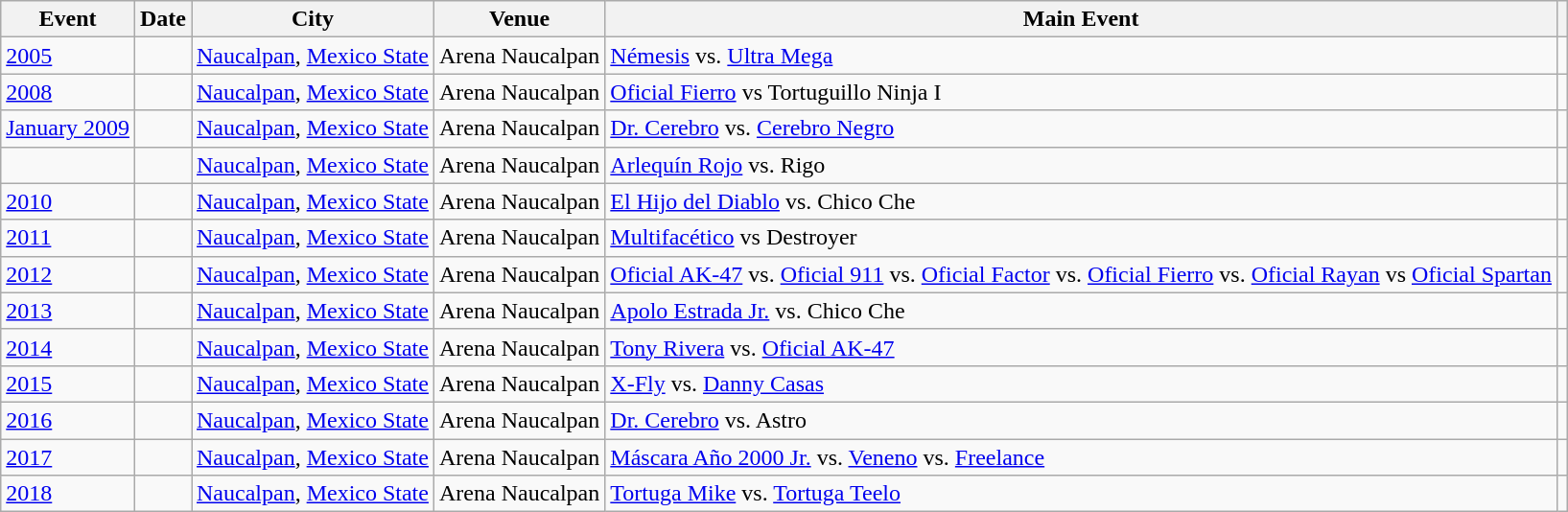<table class="wikitable" align="center">
<tr>
<th>Event</th>
<th>Date</th>
<th>City</th>
<th>Venue</th>
<th>Main Event</th>
<th class="unsortable"></th>
</tr>
<tr>
<td><a href='#'>2005</a></td>
<td></td>
<td><a href='#'>Naucalpan</a>, <a href='#'>Mexico State</a></td>
<td>Arena Naucalpan</td>
<td><a href='#'>Némesis</a> vs. <a href='#'>Ultra Mega</a></td>
<td></td>
</tr>
<tr>
<td><a href='#'>2008</a></td>
<td></td>
<td><a href='#'>Naucalpan</a>, <a href='#'>Mexico State</a></td>
<td>Arena Naucalpan</td>
<td><a href='#'>Oficial Fierro</a> vs Tortuguillo Ninja I</td>
<td></td>
</tr>
<tr>
<td><a href='#'>January 2009</a></td>
<td></td>
<td><a href='#'>Naucalpan</a>, <a href='#'>Mexico State</a></td>
<td>Arena Naucalpan</td>
<td><a href='#'>Dr. Cerebro</a> vs. <a href='#'>Cerebro Negro</a></td>
<td></td>
</tr>
<tr>
<td></td>
<td></td>
<td><a href='#'>Naucalpan</a>, <a href='#'>Mexico State</a></td>
<td>Arena Naucalpan</td>
<td><a href='#'>Arlequín Rojo</a> vs. Rigo</td>
<td></td>
</tr>
<tr>
<td><a href='#'>2010</a></td>
<td></td>
<td><a href='#'>Naucalpan</a>, <a href='#'>Mexico State</a></td>
<td>Arena Naucalpan</td>
<td><a href='#'>El Hijo del Diablo</a> vs. Chico Che</td>
<td></td>
</tr>
<tr>
<td><a href='#'>2011</a></td>
<td></td>
<td><a href='#'>Naucalpan</a>, <a href='#'>Mexico State</a></td>
<td>Arena Naucalpan</td>
<td><a href='#'>Multifacético</a> vs Destroyer</td>
<td></td>
</tr>
<tr>
<td><a href='#'>2012</a></td>
<td></td>
<td><a href='#'>Naucalpan</a>, <a href='#'>Mexico State</a></td>
<td>Arena Naucalpan</td>
<td><a href='#'>Oficial AK-47</a> vs. <a href='#'>Oficial 911</a> vs. <a href='#'>Oficial Factor</a> vs. <a href='#'>Oficial Fierro</a> vs. <a href='#'>Oficial Rayan</a> vs <a href='#'>Oficial Spartan</a></td>
<td></td>
</tr>
<tr>
<td><a href='#'>2013</a></td>
<td></td>
<td><a href='#'>Naucalpan</a>, <a href='#'>Mexico State</a></td>
<td>Arena Naucalpan</td>
<td><a href='#'>Apolo Estrada Jr.</a> vs. Chico Che</td>
<td></td>
</tr>
<tr>
<td><a href='#'>2014</a></td>
<td></td>
<td><a href='#'>Naucalpan</a>, <a href='#'>Mexico State</a></td>
<td>Arena Naucalpan</td>
<td><a href='#'>Tony Rivera</a> vs. <a href='#'>Oficial AK-47</a></td>
<td></td>
</tr>
<tr>
<td><a href='#'>2015</a></td>
<td></td>
<td><a href='#'>Naucalpan</a>, <a href='#'>Mexico State</a></td>
<td>Arena Naucalpan</td>
<td><a href='#'>X-Fly</a> vs. <a href='#'>Danny Casas</a></td>
<td></td>
</tr>
<tr>
<td><a href='#'>2016</a></td>
<td></td>
<td><a href='#'>Naucalpan</a>, <a href='#'>Mexico State</a></td>
<td>Arena Naucalpan</td>
<td><a href='#'>Dr. Cerebro</a> vs. Astro</td>
<td></td>
</tr>
<tr>
<td><a href='#'>2017</a></td>
<td></td>
<td><a href='#'>Naucalpan</a>, <a href='#'>Mexico State</a></td>
<td>Arena Naucalpan</td>
<td><a href='#'>Máscara Año 2000 Jr.</a> vs. <a href='#'>Veneno</a> vs. <a href='#'>Freelance</a></td>
<td></td>
</tr>
<tr>
<td><a href='#'>2018</a></td>
<td></td>
<td><a href='#'>Naucalpan</a>, <a href='#'>Mexico State</a></td>
<td>Arena Naucalpan</td>
<td><a href='#'>Tortuga Mike</a> vs. <a href='#'>Tortuga Teelo</a></td>
<td></td>
</tr>
</table>
